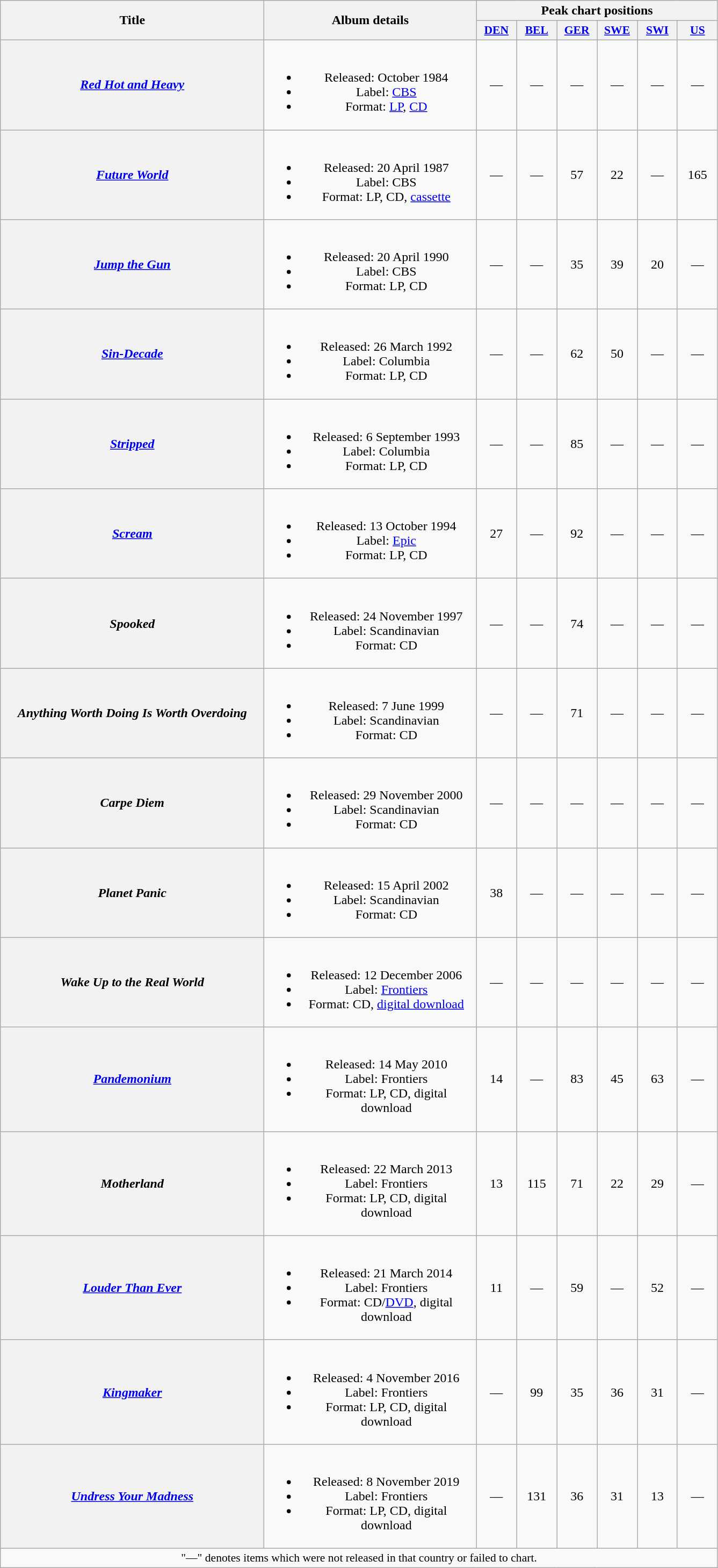<table class="wikitable plainrowheaders" style="text-align:center;">
<tr>
<th scope="col" rowspan="2" style="width:20em;">Title</th>
<th scope="col" rowspan="2" style="width:16em;">Album details</th>
<th scope="col" colspan="6">Peak chart positions</th>
</tr>
<tr>
<th scope="col" style="width:3em;font-size:90%;"><a href='#'>DEN</a><br></th>
<th scope="col" style="width:3em;font-size:90%;"><a href='#'>BEL</a><br></th>
<th scope="col" style="width:3em;font-size:90%;"><a href='#'>GER</a><br></th>
<th scope="col" style="width:3em;font-size:90%;"><a href='#'>SWE</a><br></th>
<th scope="col" style="width:3em;font-size:90%;"><a href='#'>SWI</a><br></th>
<th scope="col" style="width:3em;font-size:90%;"><a href='#'>US</a><br></th>
</tr>
<tr>
<th scope="row"><em><a href='#'>Red Hot and Heavy</a></em></th>
<td><br><ul><li>Released: October 1984</li><li>Label: <a href='#'>CBS</a></li><li>Format: <a href='#'>LP</a>, <a href='#'>CD</a></li></ul></td>
<td>—</td>
<td>—</td>
<td>—</td>
<td>—</td>
<td>—</td>
<td>—</td>
</tr>
<tr>
<th scope="row"><em><a href='#'>Future World</a></em></th>
<td><br><ul><li>Released: 20 April 1987</li><li>Label: CBS</li><li>Format: LP, CD, <a href='#'>cassette</a></li></ul></td>
<td>—</td>
<td>—</td>
<td>57</td>
<td>22</td>
<td>—</td>
<td>165</td>
</tr>
<tr>
<th scope="row"><em><a href='#'>Jump the Gun</a></em></th>
<td><br><ul><li>Released: 20 April 1990</li><li>Label: CBS</li><li>Format: LP, CD</li></ul></td>
<td>—</td>
<td>—</td>
<td>35</td>
<td>39</td>
<td>20</td>
<td>—</td>
</tr>
<tr>
<th scope="row"><em><a href='#'>Sin-Decade</a></em></th>
<td><br><ul><li>Released: 26 March 1992</li><li>Label: Columbia</li><li>Format: LP, CD</li></ul></td>
<td>—</td>
<td>—</td>
<td>62</td>
<td>50</td>
<td>—</td>
<td>—</td>
</tr>
<tr>
<th scope="row"><em><a href='#'>Stripped</a></em></th>
<td><br><ul><li>Released: 6 September 1993</li><li>Label: Columbia</li><li>Format: LP, CD</li></ul></td>
<td>—</td>
<td>—</td>
<td>85</td>
<td>—</td>
<td>—</td>
<td>—</td>
</tr>
<tr>
<th scope="row"><em><a href='#'>Scream</a></em></th>
<td><br><ul><li>Released: 13 October 1994</li><li>Label: <a href='#'>Epic</a></li><li>Format: LP, CD</li></ul></td>
<td>27</td>
<td>—</td>
<td>92</td>
<td>—</td>
<td>—</td>
<td>—</td>
</tr>
<tr>
<th scope="row"><em>Spooked</em></th>
<td><br><ul><li>Released: 24 November 1997</li><li>Label: Scandinavian</li><li>Format: CD</li></ul></td>
<td>—</td>
<td>—</td>
<td>74</td>
<td>—</td>
<td>—</td>
<td>—</td>
</tr>
<tr>
<th scope="row"><em>Anything Worth Doing Is Worth Overdoing</em></th>
<td><br><ul><li>Released: 7 June 1999</li><li>Label: Scandinavian</li><li>Format: CD</li></ul></td>
<td>—</td>
<td>—</td>
<td>71</td>
<td>—</td>
<td>—</td>
<td>—</td>
</tr>
<tr>
<th scope="row"><em>Carpe Diem</em></th>
<td><br><ul><li>Released: 29 November 2000</li><li>Label: Scandinavian</li><li>Format: CD</li></ul></td>
<td>—</td>
<td>—</td>
<td>—</td>
<td>—</td>
<td>—</td>
<td>—</td>
</tr>
<tr>
<th scope="row"><em>Planet Panic</em></th>
<td><br><ul><li>Released: 15 April 2002</li><li>Label: Scandinavian</li><li>Format: CD</li></ul></td>
<td>38</td>
<td>—</td>
<td>—</td>
<td>—</td>
<td>—</td>
<td>—</td>
</tr>
<tr>
<th scope="row"><em>Wake Up to the Real World</em></th>
<td><br><ul><li>Released: 12 December 2006</li><li>Label: <a href='#'>Frontiers</a></li><li>Format: CD, <a href='#'>digital download</a></li></ul></td>
<td>—</td>
<td>—</td>
<td>—</td>
<td>—</td>
<td>—</td>
<td>—</td>
</tr>
<tr>
<th scope="row"><em><a href='#'>Pandemonium</a></em></th>
<td><br><ul><li>Released: 14 May 2010</li><li>Label: Frontiers</li><li>Format: LP, CD, digital download</li></ul></td>
<td>14</td>
<td>—</td>
<td>83</td>
<td>45</td>
<td>63</td>
<td>—</td>
</tr>
<tr>
<th scope="row"><em>Motherland</em></th>
<td><br><ul><li>Released: 22 March 2013</li><li>Label: Frontiers</li><li>Format: LP, CD, digital download</li></ul></td>
<td>13</td>
<td>115</td>
<td>71</td>
<td>22</td>
<td>29</td>
<td>—</td>
</tr>
<tr>
<th scope="row"><em><a href='#'>Louder Than Ever</a></em></th>
<td><br><ul><li>Released: 21 March 2014</li><li>Label: Frontiers</li><li>Format: CD/<a href='#'>DVD</a>, digital download</li></ul></td>
<td>11</td>
<td>—</td>
<td>59</td>
<td>—</td>
<td>52</td>
<td>—</td>
</tr>
<tr>
<th scope="row"><em><a href='#'>Kingmaker</a></em></th>
<td><br><ul><li>Released: 4 November 2016</li><li>Label: Frontiers</li><li>Format: LP, CD, digital download</li></ul></td>
<td>—</td>
<td>99</td>
<td>35</td>
<td>36</td>
<td>31</td>
<td>—</td>
</tr>
<tr>
<th scope="row"><em><a href='#'>Undress Your Madness</a></em></th>
<td><br><ul><li>Released: 8 November 2019</li><li>Label: Frontiers</li><li>Format: LP, CD, digital download</li></ul></td>
<td>—</td>
<td>131</td>
<td>36</td>
<td>31</td>
<td>13</td>
<td>—</td>
</tr>
<tr>
<td colspan="8" align="center" style="font-size:90%;">"—" denotes items which were not released in that country or failed to chart.</td>
</tr>
</table>
